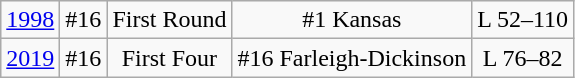<table class="wikitable">
<tr align="center">
<td><a href='#'>1998</a></td>
<td>#16</td>
<td>First Round</td>
<td>#1 Kansas</td>
<td>L 52–110</td>
</tr>
<tr align="center">
<td><a href='#'>2019</a></td>
<td>#16</td>
<td>First Four</td>
<td>#16 Farleigh-Dickinson</td>
<td>L 76–82</td>
</tr>
</table>
